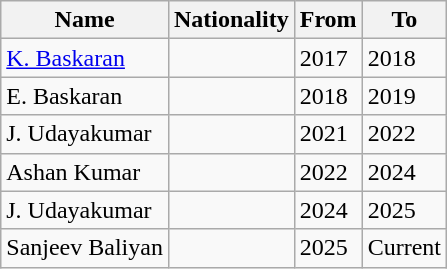<table class="wikitable sortable">
<tr>
<th>Name</th>
<th>Nationality</th>
<th>From</th>
<th class="unsortable">To</th>
</tr>
<tr>
<td scope=row style=text-align:left><a href='#'>K. Baskaran</a></td>
<td align=left></td>
<td align=left>2017</td>
<td align=left>2018</td>
</tr>
<tr>
<td scope=row style=text-align:left>E. Baskaran</td>
<td align=left></td>
<td align=left>2018</td>
<td align=left>2019</td>
</tr>
<tr>
<td scope=row style=text-align:left>J. Udayakumar</td>
<td align=left></td>
<td align=left>2021</td>
<td align=left>2022</td>
</tr>
<tr>
<td scope=row style=text-align:left>Ashan Kumar</td>
<td align=left></td>
<td align=left>2022</td>
<td align=left>2024</td>
</tr>
<tr>
<td scope=row style=text-align:left>J. Udayakumar</td>
<td align=left></td>
<td align=left>2024</td>
<td align=left>2025</td>
</tr>
<tr>
<td scope=row style=text-align:left>Sanjeev Baliyan</td>
<td align=left></td>
<td align=left>2025</td>
<td align=left>Current</td>
</tr>
</table>
